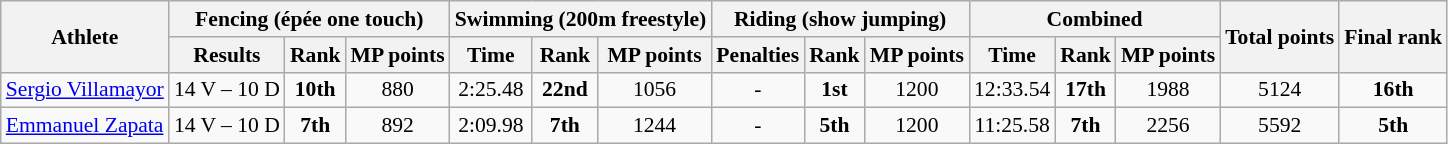<table class="wikitable" border="1" style="font-size:90%">
<tr>
<th rowspan=2>Athlete</th>
<th colspan=3>Fencing (épée one touch)</th>
<th colspan=3>Swimming (200m freestyle)</th>
<th colspan=3>Riding (show jumping)</th>
<th colspan=3>Combined</th>
<th rowspan=2>Total points</th>
<th rowspan=2>Final rank</th>
</tr>
<tr>
<th>Results</th>
<th>Rank</th>
<th>MP points</th>
<th>Time</th>
<th>Rank</th>
<th>MP points</th>
<th>Penalties</th>
<th>Rank</th>
<th>MP points</th>
<th>Time</th>
<th>Rank</th>
<th>MP points</th>
</tr>
<tr>
<td><a href='#'>Sergio Villamayor</a></td>
<td align=center>14 V – 10 D</td>
<td align=center><strong>10th</strong></td>
<td align=center>880</td>
<td align=center>2:25.48</td>
<td align=center><strong>22nd</strong></td>
<td align=center>1056</td>
<td align=center>-</td>
<td align=center><strong>1st</strong></td>
<td align=center>1200</td>
<td align=center>12:33.54</td>
<td align=center><strong>17th</strong></td>
<td align=center>1988</td>
<td align=center>5124</td>
<td align=center><strong>16th</strong></td>
</tr>
<tr>
<td><a href='#'>Emmanuel Zapata</a></td>
<td align=center>14 V – 10 D</td>
<td align=center><strong>7th</strong></td>
<td align=center>892</td>
<td align=center>2:09.98</td>
<td align=center><strong>7th</strong></td>
<td align=center>1244</td>
<td align=center>-</td>
<td align=center><strong>5th</strong></td>
<td align=center>1200</td>
<td align=center>11:25.58</td>
<td align=center><strong>7th</strong></td>
<td align=center>2256</td>
<td align=center>5592</td>
<td align=center><strong>5th</strong></td>
</tr>
</table>
